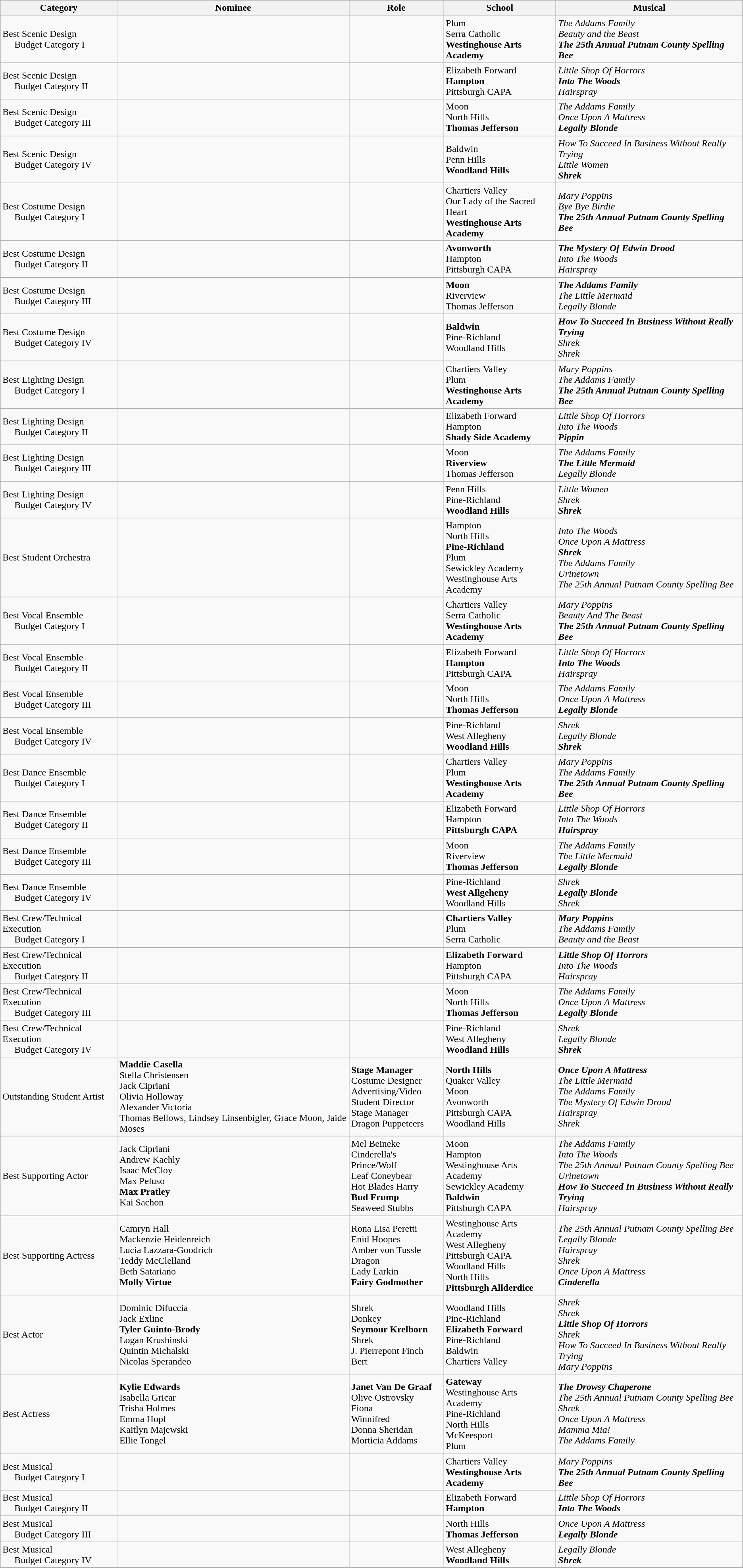<table class="wikitable">
<tr>
<th>Category</th>
<th>Nominee</th>
<th>Role</th>
<th>School</th>
<th>Musical</th>
</tr>
<tr>
<td>Best Scenic Design<br>     Budget Category I</td>
<td></td>
<td></td>
<td>Plum<br>Serra Catholic<br><strong>Westinghouse Arts Academy</strong></td>
<td><em>The Addams Family</em><br><em>Beauty and the Beast</em><br><strong><em>The 25th Annual Putnam County Spelling Bee</em></strong></td>
</tr>
<tr>
<td>Best Scenic Design<br>     Budget Category II</td>
<td></td>
<td></td>
<td>Elizabeth Forward<br><strong>Hampton</strong><br>Pittsburgh CAPA<br></td>
<td><em>Little Shop Of Horrors</em><br><strong><em>Into The Woods</em></strong><br><em>Hairspray</em><br></td>
</tr>
<tr>
<td>Best Scenic Design<br>     Budget Category III</td>
<td></td>
<td></td>
<td>Moon<br>North Hills<br><strong>Thomas Jefferson</strong></td>
<td><em>The Addams Family</em><br><em>Once Upon A Mattress</em><br><strong><em>Legally Blonde</em></strong></td>
</tr>
<tr>
<td>Best Scenic Design<br>     Budget Category IV</td>
<td></td>
<td></td>
<td>Baldwin<br>Penn Hills<br><strong>Woodland Hills</strong></td>
<td><em>How To Succeed In Business Without Really Trying</em><br><em>Little Women</em><br><strong><em>Shrek</em></strong></td>
</tr>
<tr>
<td>Best Costume Design<br>     Budget Category I</td>
<td></td>
<td></td>
<td>Chartiers Valley<br>Our Lady of the Sacred Heart<br><strong>Westinghouse Arts Academy</strong></td>
<td><em>Mary Poppins</em><br><em>Bye Bye Birdie</em><br><strong><em>The 25th Annual Putnam County Spelling Bee</em></strong></td>
</tr>
<tr>
<td>Best Costume Design<br>     Budget Category II</td>
<td></td>
<td></td>
<td><strong>Avonworth</strong><br>Hampton<br>Pittsburgh CAPA</td>
<td><strong><em>The Mystery Of Edwin Drood</em></strong><br><em>Into The Woods</em><br><em>Hairspray</em></td>
</tr>
<tr>
<td>Best Costume Design<br>     Budget Category III</td>
<td></td>
<td></td>
<td><strong>Moon</strong><br>Riverview<br>Thomas Jefferson</td>
<td><strong><em>The Addams Family</em></strong><br><em>The Little Mermaid</em><br><em>Legally Blonde</em></td>
</tr>
<tr>
<td>Best Costume Design<br>     Budget Category IV</td>
<td></td>
<td></td>
<td><strong>Baldwin</strong><br>Pine-Richland<br>Woodland Hills</td>
<td><strong><em>How To Succeed In Business Without Really Trying</em></strong><br><em>Shrek</em><br><em>Shrek</em></td>
</tr>
<tr>
<td>Best Lighting Design<br>     Budget Category I</td>
<td></td>
<td></td>
<td>Chartiers Valley<br>Plum<br><strong>Westinghouse Arts Academy</strong></td>
<td><em>Mary Poppins</em><br><em>The Addams Family</em><br><strong><em>The 25th Annual Putnam County Spelling Bee</em></strong></td>
</tr>
<tr>
<td>Best Lighting Design<br>     Budget Category II</td>
<td></td>
<td></td>
<td>Elizabeth Forward<br>Hampton<br><strong>Shady Side Academy</strong></td>
<td><em>Little Shop Of Horrors</em><br><em>Into The Woods</em><br><strong><em>Pippin</em></strong></td>
</tr>
<tr>
<td>Best Lighting Design<br>     Budget Category III</td>
<td></td>
<td></td>
<td>Moon<br><strong>Riverview</strong><br>Thomas Jefferson</td>
<td><em>The Addams Family</em><br><strong><em>The Little Mermaid</em></strong><br><em>Legally Blonde</em></td>
</tr>
<tr>
<td>Best Lighting Design<br>     Budget Category IV</td>
<td></td>
<td></td>
<td>Penn Hills<br>Pine-Richland<br><strong>Woodland Hills</strong></td>
<td><em>Little Women</em><br><em>Shrek</em><br><strong><em>Shrek</em></strong></td>
</tr>
<tr>
<td>Best Student Orchestra</td>
<td></td>
<td></td>
<td>Hampton<br>North Hills<br><strong>Pine-Richland</strong><br>Plum<br>Sewickley Academy<br>Westinghouse Arts Academy</td>
<td><em>Into The Woods</em><br><em>Once Upon A Mattress</em><br><strong><em>Shrek</em></strong><br><em>The Addams Family</em><br><em>Urinetown</em><br><em>The 25th Annual Putnam County Spelling Bee</em></td>
</tr>
<tr>
<td>Best Vocal Ensemble<br>     Budget Category I</td>
<td></td>
<td></td>
<td>Chartiers Valley<br>Serra Catholic<br><strong>Westinghouse Arts Academy</strong></td>
<td><em>Mary Poppins</em><br><em>Beauty And The Beast</em><br><strong><em>The 25th Annual Putnam County Spelling Bee</em></strong></td>
</tr>
<tr>
<td>Best Vocal Ensemble<br>     Budget Category II</td>
<td></td>
<td></td>
<td>Elizabeth Forward<br><strong>Hampton</strong><br>Pittsburgh CAPA</td>
<td><em>Little Shop Of Horrors</em><br><strong><em>Into The Woods</em></strong><br><em>Hairspray</em></td>
</tr>
<tr>
<td>Best Vocal Ensemble<br>     Budget Category III</td>
<td></td>
<td></td>
<td>Moon<br>North Hills<br><strong>Thomas Jefferson</strong></td>
<td><em>The Addams Family</em><br><em>Once Upon A Mattress</em><br><strong><em>Legally Blonde</em></strong></td>
</tr>
<tr>
<td>Best Vocal Ensemble<br>     Budget Category IV</td>
<td></td>
<td></td>
<td>Pine-Richland<br>West Allegheny<br><strong>Woodland Hills</strong></td>
<td><em>Shrek</em><br><em>Legally Blonde</em><br><strong><em>Shrek</em></strong></td>
</tr>
<tr>
<td>Best Dance Ensemble<br>     Budget Category I</td>
<td></td>
<td></td>
<td>Chartiers Valley<br>Plum<br><strong>Westinghouse Arts Academy</strong></td>
<td><em>Mary Poppins</em><br><em>The Addams Family</em><br><strong><em>The 25th Annual Putnam County Spelling Bee</em></strong></td>
</tr>
<tr>
<td>Best Dance Ensemble<br>     Budget Category II</td>
<td></td>
<td></td>
<td>Elizabeth Forward<br>Hampton<br><strong>Pittsburgh CAPA</strong></td>
<td><em>Little Shop Of Horrors</em><br><em>Into The Woods</em><br><strong><em>Hairspray</em></strong></td>
</tr>
<tr>
<td>Best Dance Ensemble<br>     Budget Category III</td>
<td></td>
<td></td>
<td>Moon<br>Riverview<br><strong>Thomas Jefferson</strong></td>
<td><em>The Addams Family</em><br><em>The Little Mermaid</em><br><strong><em>Legally Blonde</em></strong></td>
</tr>
<tr>
<td>Best Dance Ensemble<br>     Budget Category IV</td>
<td></td>
<td></td>
<td>Pine-Richland<br><strong>West Allgeheny</strong><br>Woodland Hills</td>
<td><em>Shrek</em><br><strong><em>Legally Blonde</em></strong><br><em>Shrek</em></td>
</tr>
<tr>
<td>Best Crew/Technical Execution<br>     Budget Category I</td>
<td></td>
<td></td>
<td><strong>Chartiers Valley</strong><br>Plum<br>Serra Catholic</td>
<td><strong><em>Mary Poppins</em></strong><br><em>The Addams Family</em><br><em>Beauty and the Beast</em></td>
</tr>
<tr>
<td>Best Crew/Technical Execution<br>     Budget Category II</td>
<td></td>
<td></td>
<td><strong>Elizabeth Forward</strong><br>Hampton<br>Pittsburgh CAPA</td>
<td><strong><em>Little Shop Of Horrors</em></strong><br><em>Into The Woods</em><br><em>Hairspray</em></td>
</tr>
<tr>
<td>Best Crew/Technical Execution<br>     Budget Category III</td>
<td></td>
<td></td>
<td>Moon<br>North Hills<br><strong>Thomas Jefferson</strong></td>
<td><em>The Addams Family</em><br><em>Once Upon A Mattress</em><br><strong><em>Legally Blonde</em></strong></td>
</tr>
<tr>
<td>Best Crew/Technical Execution<br>     Budget Category IV</td>
<td></td>
<td></td>
<td>Pine-Richland<br>West Allegheny<br><strong>Woodland Hills</strong></td>
<td><em>Shrek</em><br><em>Legally Blonde</em><br><strong><em>Shrek</em></strong></td>
</tr>
<tr>
<td>Outstanding Student Artist</td>
<td><strong>Maddie Casella</strong><br>Stella Christensen<br>Jack Cipriani<br>Olivia Holloway<br>Alexander Victoria<br>Thomas Bellows, Lindsey Linsenbigler, Grace Moon, Jaide Moses</td>
<td><strong>Stage Manager</strong><br>Costume Designer<br>Advertising/Video<br>Student Director<br>Stage Manager<br>Dragon Puppeteers</td>
<td><strong>North Hills</strong><br>Quaker Valley<br>Moon<br>Avonworth<br>Pittsburgh CAPA<br>Woodland Hills</td>
<td><strong><em>Once Upon A Mattress</em></strong><br><em>The Little Mermaid</em><br><em>The Addams Family</em><br><em>The Mystery Of Edwin Drood</em><br><em>Hairspray</em><br><em>Shrek</em></td>
</tr>
<tr>
<td>Best Supporting Actor</td>
<td>Jack Cipriani<br>Andrew Kaehly<br>Isaac McCloy<br>Max Peluso<br><strong>Max Pratley</strong><br>Kai Sachon</td>
<td>Mel Beineke<br>Cinderella's Prince/Wolf<br>Leaf Coneybear<br>Hot Blades Harry<br><strong>Bud Frump</strong><br>Seaweed Stubbs</td>
<td>Moon<br>Hampton<br>Westinghouse Arts Academy<br>Sewickley Academy<br><strong>Baldwin</strong><br>Pittsburgh CAPA</td>
<td><em>The Addams Family</em><br><em>Into The Woods</em><br><em>The 25th Annual Putnam County Spelling Bee</em><br><em>Urinetown</em><br><strong><em>How To Succeed In Business Without Really Trying</em></strong><br><em>Hairspray</em></td>
</tr>
<tr>
<td>Best Supporting Actress</td>
<td>Camryn Hall<br>Mackenzie Heidenreich<br>Lucia Lazzara-Goodrich<br>Teddy McClelland<br>Beth Satariano<br><strong>Molly Virtue</strong></td>
<td>Rona Lisa Peretti<br>Enid Hoopes<br>Amber von Tussle<br>Dragon<br>Lady Larkin<br><strong>Fairy Godmother</strong></td>
<td>Westinghouse Arts Academy<br>West Allegheny<br>Pittsburgh CAPA<br>Woodland Hills<br>North Hills<br><strong>Pittsburgh Allderdice</strong></td>
<td><em>The 25th Annual Putnam County Spelling Bee</em><br><em>Legally Blonde</em><br><em>Hairspray</em><br><em>Shrek</em><br><em>Once Upon A Mattress</em><br><strong><em>Cinderella</em></strong></td>
</tr>
<tr>
<td>Best Actor</td>
<td>Dominic Difuccia<br>Jack Exline<br><strong>Tyler Guinto-Brody</strong><br>Logan Krushinski<br>Quintin Michalski<br>Nicolas Sperandeo</td>
<td>Shrek<br>Donkey<br><strong>Seymour Krelborn</strong><br>Shrek<br>J. Pierrepont Finch<br>Bert</td>
<td>Woodland Hills<br>Pine-Richland<br><strong>Elizabeth Forward</strong><br>Pine-Richland<br>Baldwin<br>Chartiers Valley</td>
<td><em>Shrek</em><br><em>Shrek</em><br><strong><em>Little Shop Of Horrors</em></strong><br><em>Shrek</em><br><em>How To Succeed In Business Without Really Trying</em><br><em>Mary Poppins</em></td>
</tr>
<tr>
<td>Best Actress</td>
<td><strong>Kylie Edwards</strong><br>Isabella Gricar<br>Trisha Holmes<br>Emma Hopf<br>Kaitlyn Majewski<br>Ellie Tongel</td>
<td><strong>Janet Van De Graaf</strong><br>Olive Ostrovsky<br>Fiona<br>Winnifred<br>Donna Sheridan<br>Morticia Addams</td>
<td><strong>Gateway</strong><br>Westinghouse Arts Academy<br>Pine-Richland<br>North Hills<br>McKeesport<br>Plum</td>
<td><strong><em>The Drowsy Chaperone</em></strong><br><em>The 25th Annual Putnam County Spelling Bee</em><br><em>Shrek</em><br><em>Once Upon A Mattress</em><br><em>Mamma Mia!</em><br><em>The Addams Family</em></td>
</tr>
<tr>
<td>Best Musical<br>     Budget Category I</td>
<td></td>
<td></td>
<td>Chartiers Valley<br><strong>Westinghouse Arts Academy</strong></td>
<td><em>Mary Poppins</em><br><strong><em>The 25th Annual Putnam County Spelling Bee</em></strong></td>
</tr>
<tr>
<td>Best Musical<br>     Budget Category II</td>
<td></td>
<td></td>
<td>Elizabeth Forward<br><strong>Hampton</strong></td>
<td><em>Little Shop Of Horrors</em><br><strong><em>Into The Woods</em></strong></td>
</tr>
<tr>
<td>Best Musical<br>     Budget Category III</td>
<td></td>
<td></td>
<td>North Hills<br><strong>Thomas Jefferson</strong></td>
<td><em>Once Upon A Mattress</em><br><strong><em>Legally Blonde</em></strong></td>
</tr>
<tr>
<td>Best Musical<br>     Budget Category IV</td>
<td></td>
<td></td>
<td>West Allegheny<br><strong>Woodland Hills</strong></td>
<td><em>Legally Blonde</em><br><strong><em>Shrek</em></strong></td>
</tr>
</table>
